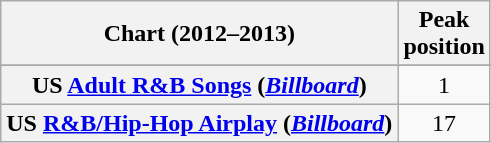<table class="wikitable sortable plainrowheaders">
<tr>
<th scope="col">Chart (2012–2013)</th>
<th scope="col">Peak<br>position</th>
</tr>
<tr>
</tr>
<tr>
<th scope="row">US <a href='#'>Adult R&B Songs</a> (<em><a href='#'>Billboard</a></em>)</th>
<td style="text-align:center;">1</td>
</tr>
<tr>
<th scope="row">US <a href='#'>R&B/Hip-Hop Airplay</a> (<em><a href='#'>Billboard</a></em>)</th>
<td style="text-align:center;">17</td>
</tr>
</table>
